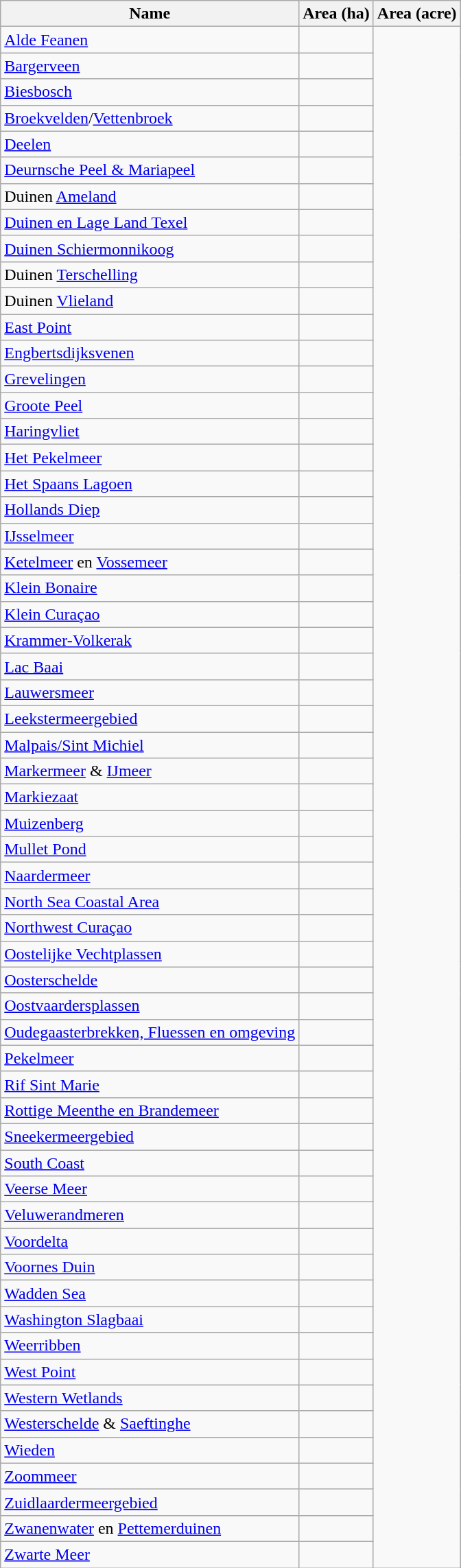<table class="wikitable sortable">
<tr>
<th scope="col" align=left>Name</th>
<th scope="col">Area (ha)</th>
<th scope="col">Area (acre)</th>
</tr>
<tr ---->
<td><a href='#'>Alde Feanen</a></td>
<td></td>
</tr>
<tr ---->
<td><a href='#'>Bargerveen</a></td>
<td></td>
</tr>
<tr ---->
<td><a href='#'>Biesbosch</a></td>
<td></td>
</tr>
<tr ---->
<td><a href='#'>Broekvelden</a>/<a href='#'>Vettenbroek</a></td>
<td></td>
</tr>
<tr ---->
<td><a href='#'>Deelen</a></td>
<td></td>
</tr>
<tr ---->
<td><a href='#'>Deurnsche Peel & Mariapeel</a></td>
<td></td>
</tr>
<tr ---->
<td>Duinen <a href='#'>Ameland</a></td>
<td></td>
</tr>
<tr ---->
<td><a href='#'>Duinen en Lage Land Texel</a></td>
<td></td>
</tr>
<tr ---->
<td><a href='#'>Duinen Schiermonnikoog</a></td>
<td></td>
</tr>
<tr ---->
<td>Duinen <a href='#'>Terschelling</a></td>
<td></td>
</tr>
<tr ---->
<td>Duinen <a href='#'>Vlieland</a></td>
<td></td>
</tr>
<tr ---->
<td><a href='#'>East Point</a></td>
<td></td>
</tr>
<tr ---->
<td><a href='#'>Engbertsdijksvenen</a></td>
<td></td>
</tr>
<tr ---->
<td><a href='#'>Grevelingen</a></td>
<td></td>
</tr>
<tr ---->
<td><a href='#'>Groote Peel</a></td>
<td></td>
</tr>
<tr ---->
<td><a href='#'>Haringvliet</a></td>
<td></td>
</tr>
<tr ---->
<td><a href='#'>Het Pekelmeer</a></td>
<td></td>
</tr>
<tr ---->
<td><a href='#'>Het Spaans Lagoen</a></td>
<td></td>
</tr>
<tr ---->
<td><a href='#'>Hollands Diep</a></td>
<td></td>
</tr>
<tr ---->
<td><a href='#'>IJsselmeer</a></td>
<td></td>
</tr>
<tr ---->
<td><a href='#'>Ketelmeer</a> en <a href='#'>Vossemeer</a></td>
<td></td>
</tr>
<tr ---->
<td><a href='#'>Klein Bonaire</a></td>
<td></td>
</tr>
<tr ---->
<td><a href='#'>Klein Curaçao</a></td>
<td></td>
</tr>
<tr ---->
<td><a href='#'>Krammer-Volkerak</a></td>
<td></td>
</tr>
<tr ---->
<td><a href='#'>Lac Baai</a></td>
<td></td>
</tr>
<tr ---->
<td><a href='#'>Lauwersmeer</a></td>
<td></td>
</tr>
<tr ---->
<td><a href='#'>Leekstermeergebied</a></td>
<td></td>
</tr>
<tr ---->
<td><a href='#'>Malpais/Sint Michiel</a></td>
<td></td>
</tr>
<tr ---->
<td><a href='#'>Markermeer</a> & <a href='#'>IJmeer</a></td>
<td></td>
</tr>
<tr ---->
<td><a href='#'>Markiezaat</a></td>
<td></td>
</tr>
<tr ---->
<td><a href='#'>Muizenberg</a></td>
<td></td>
</tr>
<tr ---->
<td><a href='#'>Mullet Pond</a></td>
<td></td>
</tr>
<tr ---->
<td><a href='#'>Naardermeer</a></td>
<td></td>
</tr>
<tr ---->
<td><a href='#'>North Sea Coastal Area</a></td>
<td></td>
</tr>
<tr ---->
<td><a href='#'>Northwest Curaçao</a></td>
<td></td>
</tr>
<tr ---->
<td><a href='#'>Oostelijke Vechtplassen</a></td>
<td></td>
</tr>
<tr ---->
<td><a href='#'>Oosterschelde</a></td>
<td></td>
</tr>
<tr ---->
<td><a href='#'>Oostvaardersplassen</a></td>
<td></td>
</tr>
<tr ---->
<td><a href='#'>Oudegaasterbrekken, Fluessen en omgeving</a></td>
<td></td>
</tr>
<tr ---->
<td><a href='#'>Pekelmeer</a></td>
<td></td>
</tr>
<tr ---->
<td><a href='#'>Rif Sint Marie</a></td>
<td></td>
</tr>
<tr ---->
<td><a href='#'>Rottige Meenthe en Brandemeer</a></td>
<td></td>
</tr>
<tr ---->
<td><a href='#'>Sneekermeergebied</a></td>
<td></td>
</tr>
<tr ---->
<td><a href='#'>South Coast</a></td>
<td></td>
</tr>
<tr ---->
<td><a href='#'>Veerse Meer</a></td>
<td></td>
</tr>
<tr ---->
<td><a href='#'>Veluwerandmeren</a></td>
<td></td>
</tr>
<tr ---->
<td><a href='#'>Voordelta</a></td>
<td></td>
</tr>
<tr ---->
<td><a href='#'>Voornes Duin</a></td>
<td></td>
</tr>
<tr ---->
<td><a href='#'>Wadden Sea</a></td>
<td></td>
</tr>
<tr ---->
<td><a href='#'>Washington Slagbaai</a></td>
<td></td>
</tr>
<tr ---->
<td><a href='#'>Weerribben</a></td>
<td></td>
</tr>
<tr ---->
<td><a href='#'>West Point</a></td>
<td></td>
</tr>
<tr ---->
<td><a href='#'>Western Wetlands</a></td>
<td></td>
</tr>
<tr ---->
<td><a href='#'>Westerschelde</a> & <a href='#'>Saeftinghe</a></td>
<td></td>
</tr>
<tr ---->
<td><a href='#'>Wieden</a></td>
<td></td>
</tr>
<tr ---->
<td><a href='#'>Zoommeer</a></td>
<td></td>
</tr>
<tr ---->
<td><a href='#'>Zuidlaardermeergebied</a></td>
<td></td>
</tr>
<tr ---->
<td><a href='#'>Zwanenwater</a> en <a href='#'>Pettemerduinen</a></td>
<td></td>
</tr>
<tr ---->
<td><a href='#'>Zwarte Meer</a></td>
<td></td>
</tr>
</table>
